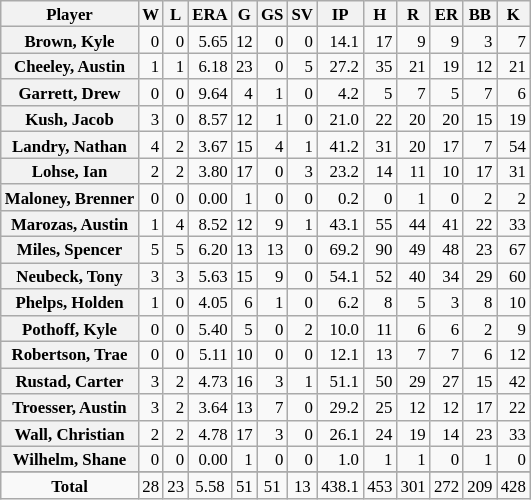<table class="wikitable sortable" style="font-size:70%;">
<tr>
<th scope="col" style=>Player</th>
<th scope="col" style=>W</th>
<th scope="col" style=>L</th>
<th scope="col" style=>ERA</th>
<th scope="col" style=>G</th>
<th scope="col" style=>GS</th>
<th scope="col" style=>SV</th>
<th scope="col" style=>IP</th>
<th scope="col" style=>H</th>
<th scope="col" style=>R</th>
<th scope="col" style=>ER</th>
<th scope="col" style=>BB</th>
<th scope="col" style=>K</th>
</tr>
<tr>
<th style=white-space:nowrap>Brown, Kyle</th>
<td style="text-align:right;">0</td>
<td style="text-align:right;">0</td>
<td style="text-align:right;">5.65</td>
<td style="text-align:right;">12</td>
<td style="text-align:right;">0</td>
<td style="text-align:right;">0</td>
<td style="text-align:right;">14.1</td>
<td style="text-align:right;">17</td>
<td style="text-align:right;">9</td>
<td style="text-align:right;">9</td>
<td style="text-align:right;">3</td>
<td style="text-align:right;">7</td>
</tr>
<tr>
<th style=white-space:nowrap>Cheeley, Austin</th>
<td style="text-align:right;">1</td>
<td style="text-align:right;">1</td>
<td style="text-align:right;">6.18</td>
<td style="text-align:right;">23</td>
<td style="text-align:right;">0</td>
<td style="text-align:right;">5</td>
<td style="text-align:right;">27.2</td>
<td style="text-align:right;">35</td>
<td style="text-align:right;">21</td>
<td style="text-align:right;">19</td>
<td style="text-align:right;">12</td>
<td style="text-align:right;">21</td>
</tr>
<tr>
<th style=white-space:nowrap>Garrett, Drew</th>
<td style="text-align:right;">0</td>
<td style="text-align:right;">0</td>
<td style="text-align:right;">9.64</td>
<td style="text-align:right;">4</td>
<td style="text-align:right;">1</td>
<td style="text-align:right;">0</td>
<td style="text-align:right;">4.2</td>
<td style="text-align:right;">5</td>
<td style="text-align:right;">7</td>
<td style="text-align:right;">5</td>
<td style="text-align:right;">7</td>
<td style="text-align:right;">6</td>
</tr>
<tr>
<th style=white-space:nowrap>Kush, Jacob</th>
<td style="text-align:right;">3</td>
<td style="text-align:right;">0</td>
<td style="text-align:right;">8.57</td>
<td style="text-align:right;">12</td>
<td style="text-align:right;">1</td>
<td style="text-align:right;">0</td>
<td style="text-align:right;">21.0</td>
<td style="text-align:right;">22</td>
<td style="text-align:right;">20</td>
<td style="text-align:right;">20</td>
<td style="text-align:right;">15</td>
<td style="text-align:right;">19</td>
</tr>
<tr>
<th style=white-space:nowrap>Landry, Nathan</th>
<td style="text-align:right;">4</td>
<td style="text-align:right;">2</td>
<td style="text-align:right;">3.67</td>
<td style="text-align:right;">15</td>
<td style="text-align:right;">4</td>
<td style="text-align:right;">1</td>
<td style="text-align:right;">41.2</td>
<td style="text-align:right;">31</td>
<td style="text-align:right;">20</td>
<td style="text-align:right;">17</td>
<td style="text-align:right;">7</td>
<td style="text-align:right;">54</td>
</tr>
<tr>
<th style=white-space:nowrap>Lohse, Ian</th>
<td style="text-align:right;">2</td>
<td style="text-align:right;">2</td>
<td style="text-align:right;">3.80</td>
<td style="text-align:right;">17</td>
<td style="text-align:right;">0</td>
<td style="text-align:right;">3</td>
<td style="text-align:right;">23.2</td>
<td style="text-align:right;">14</td>
<td style="text-align:right;">11</td>
<td style="text-align:right;">10</td>
<td style="text-align:right;">17</td>
<td style="text-align:right;">31</td>
</tr>
<tr>
<th style=white-space:nowrap>Maloney, Brenner</th>
<td style="text-align:right;">0</td>
<td style="text-align:right;">0</td>
<td style="text-align:right;">0.00</td>
<td style="text-align:right;">1</td>
<td style="text-align:right;">0</td>
<td style="text-align:right;">0</td>
<td style="text-align:right;">0.2</td>
<td style="text-align:right;">0</td>
<td style="text-align:right;">1</td>
<td style="text-align:right;">0</td>
<td style="text-align:right;">2</td>
<td style="text-align:right;">2</td>
</tr>
<tr>
<th style=white-space:nowrap>Marozas, Austin</th>
<td style="text-align:right;">1</td>
<td style="text-align:right;">4</td>
<td style="text-align:right;">8.52</td>
<td style="text-align:right;">12</td>
<td style="text-align:right;">9</td>
<td style="text-align:right;">1</td>
<td style="text-align:right;">43.1</td>
<td style="text-align:right;">55</td>
<td style="text-align:right;">44</td>
<td style="text-align:right;">41</td>
<td style="text-align:right;">22</td>
<td style="text-align:right;">33</td>
</tr>
<tr>
<th style=white-space:nowrap>Miles, Spencer</th>
<td style="text-align:right;">5</td>
<td style="text-align:right;">5</td>
<td style="text-align:right;">6.20</td>
<td style="text-align:right;">13</td>
<td style="text-align:right;">13</td>
<td style="text-align:right;">0</td>
<td style="text-align:right;">69.2</td>
<td style="text-align:right;">90</td>
<td style="text-align:right;">49</td>
<td style="text-align:right;">48</td>
<td style="text-align:right;">23</td>
<td style="text-align:right;">67</td>
</tr>
<tr>
<th style=white-space:nowrap>Neubeck, Tony</th>
<td style="text-align:right;">3</td>
<td style="text-align:right;">3</td>
<td style="text-align:right;">5.63</td>
<td style="text-align:right;">15</td>
<td style="text-align:right;">9</td>
<td style="text-align:right;">0</td>
<td style="text-align:right;">54.1</td>
<td style="text-align:right;">52</td>
<td style="text-align:right;">40</td>
<td style="text-align:right;">34</td>
<td style="text-align:right;">29</td>
<td style="text-align:right;">60</td>
</tr>
<tr>
<th style=white-space:nowrap>Phelps, Holden</th>
<td style="text-align:right;">1</td>
<td style="text-align:right;">0</td>
<td style="text-align:right;">4.05</td>
<td style="text-align:right;">6</td>
<td style="text-align:right;">1</td>
<td style="text-align:right;">0</td>
<td style="text-align:right;">6.2</td>
<td style="text-align:right;">8</td>
<td style="text-align:right;">5</td>
<td style="text-align:right;">3</td>
<td style="text-align:right;">8</td>
<td style="text-align:right;">10</td>
</tr>
<tr>
<th style=white-space:nowrap>Pothoff, Kyle</th>
<td style="text-align:right;">0</td>
<td style="text-align:right;">0</td>
<td style="text-align:right;">5.40</td>
<td style="text-align:right;">5</td>
<td style="text-align:right;">0</td>
<td style="text-align:right;">2</td>
<td style="text-align:right;">10.0</td>
<td style="text-align:right;">11</td>
<td style="text-align:right;">6</td>
<td style="text-align:right;">6</td>
<td style="text-align:right;">2</td>
<td style="text-align:right;">9</td>
</tr>
<tr>
<th style=white-space:nowrap>Robertson, Trae</th>
<td style="text-align:right;">0</td>
<td style="text-align:right;">0</td>
<td style="text-align:right;">5.11</td>
<td style="text-align:right;">10</td>
<td style="text-align:right;">0</td>
<td style="text-align:right;">0</td>
<td style="text-align:right;">12.1</td>
<td style="text-align:right;">13</td>
<td style="text-align:right;">7</td>
<td style="text-align:right;">7</td>
<td style="text-align:right;">6</td>
<td style="text-align:right;">12</td>
</tr>
<tr>
<th style=white-space:nowrap>Rustad, Carter</th>
<td style="text-align:right;">3</td>
<td style="text-align:right;">2</td>
<td style="text-align:right;">4.73</td>
<td style="text-align:right;">16</td>
<td style="text-align:right;">3</td>
<td style="text-align:right;">1</td>
<td style="text-align:right;">51.1</td>
<td style="text-align:right;">50</td>
<td style="text-align:right;">29</td>
<td style="text-align:right;">27</td>
<td style="text-align:right;">15</td>
<td style="text-align:right;">42</td>
</tr>
<tr>
<th style=white-space:nowrap>Troesser, Austin</th>
<td style="text-align:right;">3</td>
<td style="text-align:right;">2</td>
<td style="text-align:right;">3.64</td>
<td style="text-align:right;">13</td>
<td style="text-align:right;">7</td>
<td style="text-align:right;">0</td>
<td style="text-align:right;">29.2</td>
<td style="text-align:right;">25</td>
<td style="text-align:right;">12</td>
<td style="text-align:right;">12</td>
<td style="text-align:right;">17</td>
<td style="text-align:right;">22</td>
</tr>
<tr>
<th style=white-space:nowrap>Wall, Christian</th>
<td style="text-align:right;">2</td>
<td style="text-align:right;">2</td>
<td style="text-align:right;">4.78</td>
<td style="text-align:right;">17</td>
<td style="text-align:right;">3</td>
<td style="text-align:right;">0</td>
<td style="text-align:right;">26.1</td>
<td style="text-align:right;">24</td>
<td style="text-align:right;">19</td>
<td style="text-align:right;">14</td>
<td style="text-align:right;">23</td>
<td style="text-align:right;">33</td>
</tr>
<tr>
<th style=white-space:nowrap>Wilhelm, Shane</th>
<td style="text-align:right;">0</td>
<td style="text-align:right;">0</td>
<td style="text-align:right;">0.00</td>
<td style="text-align:right;">1</td>
<td style="text-align:right;">0</td>
<td style="text-align:right;">0</td>
<td style="text-align:right;">1.0</td>
<td style="text-align:right;">1</td>
<td style="text-align:right;">1</td>
<td style="text-align:right;">0</td>
<td style="text-align:right;">1</td>
<td style="text-align:right;">0</td>
</tr>
<tr>
</tr>
<tr class="sortbottom" style=>
<td align="center" style=><strong>Total</strong></td>
<td align="center" style=>28</td>
<td align="center" style=>23</td>
<td align="center" style=>5.58</td>
<td align="center" style=>51</td>
<td align="center" style=>51</td>
<td align="center" style=>13</td>
<td align="center" style=>438.1</td>
<td align="center" style=>453</td>
<td align="center" style=>301</td>
<td align="center" style=>272</td>
<td align="center" style=>209</td>
<td align="center" style=>428</td>
</tr>
</table>
